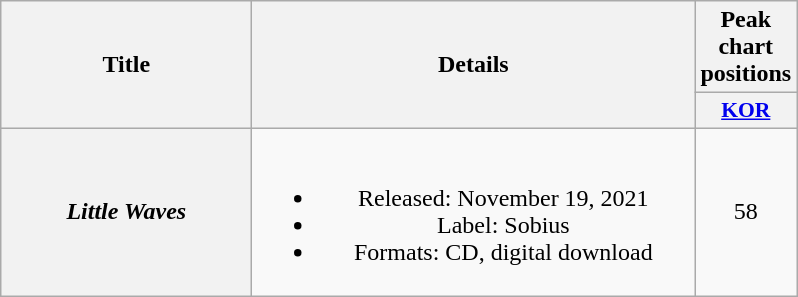<table class="wikitable plainrowheaders" style="text-align:center">
<tr>
<th scope="col" rowspan="2" style="width:10em;">Title</th>
<th scope="col" rowspan="2" style="width:18em;">Details</th>
<th scope="col">Peak chart positions</th>
</tr>
<tr>
<th scope="col" style="width:3.5em;font-size:90%;"><a href='#'>KOR</a><br></th>
</tr>
<tr>
<th scope="row"><em>Little Waves</em></th>
<td><br><ul><li>Released: November 19, 2021</li><li>Label: Sobius</li><li>Formats: CD, digital download</li></ul></td>
<td>58</td>
</tr>
</table>
